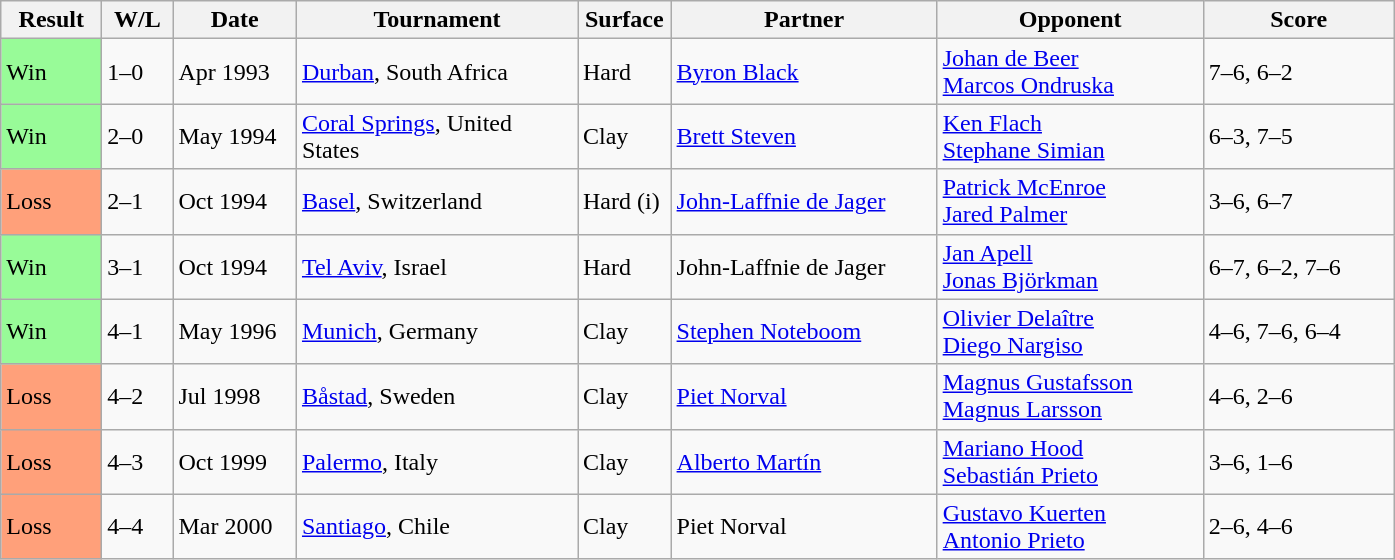<table class="sortable wikitable">
<tr>
<th width=60>Result</th>
<th width=40>W/L</th>
<th width=75>Date</th>
<th width=180>Tournament</th>
<th width=55>Surface</th>
<th width=170>Partner</th>
<th width=170>Opponent</th>
<th width=120>Score</th>
</tr>
<tr>
<td style="background:#98fb98;">Win</td>
<td>1–0</td>
<td>Apr 1993</td>
<td><a href='#'>Durban</a>, South Africa</td>
<td>Hard</td>
<td> <a href='#'>Byron Black</a></td>
<td> <a href='#'>Johan de Beer</a> <br>  <a href='#'>Marcos Ondruska</a></td>
<td>7–6, 6–2</td>
</tr>
<tr>
<td style="background:#98fb98;">Win</td>
<td>2–0</td>
<td>May 1994</td>
<td><a href='#'>Coral Springs</a>, United States</td>
<td>Clay</td>
<td> <a href='#'>Brett Steven</a></td>
<td> <a href='#'>Ken Flach</a> <br>  <a href='#'>Stephane Simian</a></td>
<td>6–3, 7–5</td>
</tr>
<tr>
<td style="background:#ffa07a;">Loss</td>
<td>2–1</td>
<td>Oct 1994</td>
<td><a href='#'>Basel</a>, Switzerland</td>
<td>Hard (i)</td>
<td> <a href='#'>John-Laffnie de Jager</a></td>
<td> <a href='#'>Patrick McEnroe</a> <br>  <a href='#'>Jared Palmer</a></td>
<td>3–6, 6–7</td>
</tr>
<tr>
<td style="background:#98fb98;">Win</td>
<td>3–1</td>
<td>Oct 1994</td>
<td><a href='#'>Tel Aviv</a>, Israel</td>
<td>Hard</td>
<td> John-Laffnie de Jager</td>
<td> <a href='#'>Jan Apell</a> <br>  <a href='#'>Jonas Björkman</a></td>
<td>6–7, 6–2, 7–6</td>
</tr>
<tr>
<td style="background:#98fb98;">Win</td>
<td>4–1</td>
<td>May 1996</td>
<td><a href='#'>Munich</a>, Germany</td>
<td>Clay</td>
<td> <a href='#'>Stephen Noteboom</a></td>
<td> <a href='#'>Olivier Delaître</a> <br>  <a href='#'>Diego Nargiso</a></td>
<td>4–6, 7–6, 6–4</td>
</tr>
<tr>
<td style="background:#ffa07a;">Loss</td>
<td>4–2</td>
<td>Jul 1998</td>
<td><a href='#'>Båstad</a>, Sweden</td>
<td>Clay</td>
<td> <a href='#'>Piet Norval</a></td>
<td> <a href='#'>Magnus Gustafsson</a> <br>  <a href='#'>Magnus Larsson</a></td>
<td>4–6, 2–6</td>
</tr>
<tr>
<td style="background:#ffa07a;">Loss</td>
<td>4–3</td>
<td>Oct 1999</td>
<td><a href='#'>Palermo</a>, Italy</td>
<td>Clay</td>
<td> <a href='#'>Alberto Martín</a></td>
<td> <a href='#'>Mariano Hood</a> <br>  <a href='#'>Sebastián Prieto</a></td>
<td>3–6, 1–6</td>
</tr>
<tr>
<td style="background:#ffa07a;">Loss</td>
<td>4–4</td>
<td>Mar 2000</td>
<td><a href='#'>Santiago</a>, Chile</td>
<td>Clay</td>
<td> Piet Norval</td>
<td> <a href='#'>Gustavo Kuerten</a> <br>  <a href='#'>Antonio Prieto</a></td>
<td>2–6, 4–6</td>
</tr>
</table>
